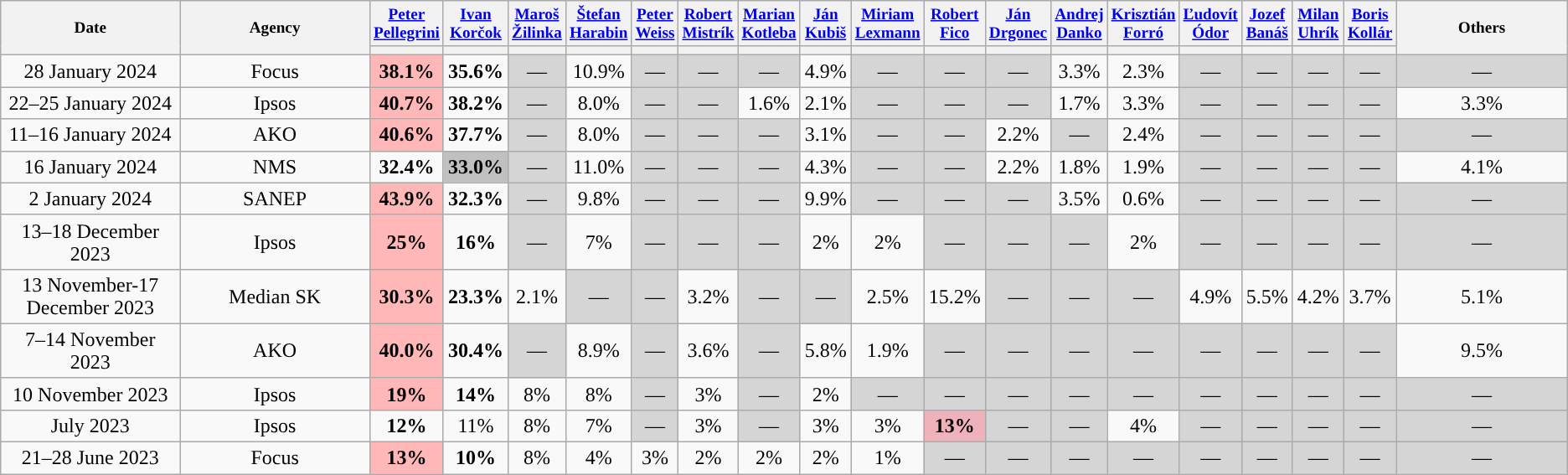<table class="wikitable" style="text-align:center;">
<tr style="font-size:80%;">
<th style="width:150px;" rowspan="2">Date</th>
<th style="width:165px;" rowspan="2">Agency</th>
<th><a href='#'>Peter Pellegrini</a></th>
<th><a href='#'>Ivan Korčok</a></th>
<th><a href='#'>Maroš Žilinka</a></th>
<th><a href='#'>Štefan Harabin</a></th>
<th><a href='#'>Peter Weiss</a></th>
<th><a href='#'>Robert Mistrík</a></th>
<th><a href='#'>Marian Kotleba</a></th>
<th><a href='#'>Ján Kubiš</a></th>
<th><a href='#'>Miriam Lexmann</a></th>
<th><a href='#'>Robert Fico</a></th>
<th><a href='#'>Ján Drgonec</a></th>
<th><a href='#'>Andrej Danko</a></th>
<th><a href='#'>Krisztián Forró</a></th>
<th><a href='#'>Ľudovít Ódor</a></th>
<th><a href='#'>Jozef Banáš</a></th>
<th><a href='#'>Milan Uhrík</a></th>
<th><a href='#'>Boris Kollár</a></th>
<th style="width:150px;" rowspan="2">Others</th>
</tr>
<tr>
<th style="background:"></th>
<th style="background:"></th>
<th style="background:"></th>
<th style="background:"></th>
<th style="background:"></th>
<th style="background:"></th>
<th style="background:"></th>
<th style="background:"></th>
<th style="background:"></th>
<th style="background:"></th>
<th style="background:"></th>
<th style="background:"></th>
<th style="background:"></th>
<th style="background:"></th>
<th style="background:"></th>
<th style="background:"></th>
<th style="background:"></th>
</tr>
<tr>
<td>28 January 2024</td>
<td>Focus</td>
<td style="background:#FFB7B7;"><strong>38.1%</strong></td>
<td><strong>35.6%</strong></td>
<td style="background:#D5D5D5">—</td>
<td>10.9%</td>
<td style="background:#D5D5D5">—</td>
<td style="background:#D5D5D5">—</td>
<td style="background:#D5D5D5">—</td>
<td>4.9%</td>
<td style="background:#D5D5D5">—</td>
<td style="background:#D5D5D5">—</td>
<td style="background:#D5D5D5">—</td>
<td>3.3%</td>
<td>2.3%</td>
<td style="background:#D5D5D5">—</td>
<td style="background:#D5D5D5">—</td>
<td style="background:#D5D5D5">—</td>
<td style="background:#D5D5D5">—</td>
<td style="background:#D5D5D5">—</td>
</tr>
<tr>
<td>22–25 January 2024</td>
<td>Ipsos</td>
<td style="background:#FFB7B7;"><strong>40.7%</strong></td>
<td><strong>38.2%</strong></td>
<td style="background:#D5D5D5">—</td>
<td>8.0%</td>
<td style="background:#D5D5D5">—</td>
<td style="background:#D5D5D5">—</td>
<td>1.6%</td>
<td>2.1%</td>
<td style="background:#D5D5D5">—</td>
<td style="background:#D5D5D5">—</td>
<td style="background:#D5D5D5">—</td>
<td>1.7%</td>
<td>3.3%</td>
<td style="background:#D5D5D5">—</td>
<td style="background:#D5D5D5">—</td>
<td style="background:#D5D5D5">—</td>
<td style="background:#D5D5D5">—</td>
<td>3.3%</td>
</tr>
<tr>
<td>11–16 January 2024</td>
<td>AKO</td>
<td style="background:#FFB7B7;"><strong>40.6%</strong></td>
<td><strong>37.7%</strong></td>
<td style="background:#D5D5D5">—</td>
<td>8.0%</td>
<td style="background:#D5D5D5">—</td>
<td style="background:#D5D5D5">—</td>
<td style="background:#D5D5D5">—</td>
<td>3.1%</td>
<td style="background:#D5D5D5">—</td>
<td style="background:#D5D5D5">—</td>
<td>2.2%</td>
<td style="background:#D5D5D5">—</td>
<td>2.4%</td>
<td style="background:#D5D5D5">—</td>
<td style="background:#D5D5D5">—</td>
<td style="background:#D5D5D5">—</td>
<td style="background:#D5D5D5">—</td>
<td style="background:#D5D5D5">—</td>
</tr>
<tr>
<td>16 January 2024</td>
<td>NMS</td>
<td><strong>32.4%</strong></td>
<td style="background:#C0C0C0;"><strong>33.0%</strong></td>
<td style="background:#D5D5D5">—</td>
<td>11.0%</td>
<td style="background:#D5D5D5">—</td>
<td style="background:#D5D5D5">—</td>
<td style="background:#D5D5D5">—</td>
<td>4.3%</td>
<td style="background:#D5D5D5">—</td>
<td style="background:#D5D5D5">—</td>
<td>2.2%</td>
<td>1.8%</td>
<td>1.9%</td>
<td style="background:#D5D5D5">—</td>
<td style="background:#D5D5D5">—</td>
<td style="background:#D5D5D5">—</td>
<td style="background:#D5D5D5">—</td>
<td>4.1%</td>
</tr>
<tr>
<td>2 January 2024</td>
<td>SANEP</td>
<td style="background:#FFB7B7;"><strong>43.9%</strong></td>
<td><strong>32.3%</strong></td>
<td style="background:#D5D5D5">—</td>
<td>9.8%</td>
<td style="background:#D5D5D5">—</td>
<td style="background:#D5D5D5">—</td>
<td style="background:#D5D5D5">—</td>
<td>9.9%</td>
<td style="background:#D5D5D5">—</td>
<td style="background:#D5D5D5">—</td>
<td style="background:#D5D5D5">—</td>
<td>3.5%</td>
<td>0.6%</td>
<td style="background:#D5D5D5">—</td>
<td style="background:#D5D5D5">—</td>
<td style="background:#D5D5D5">—</td>
<td style="background:#D5D5D5">—</td>
<td style="background:#D5D5D5">—</td>
</tr>
<tr>
<td>13–18 December 2023</td>
<td>Ipsos</td>
<td style="background:#FFB7B7;"><strong>25%</strong></td>
<td><strong>16%</strong></td>
<td style="background:#D5D5D5">—</td>
<td>7%</td>
<td style="background:#D5D5D5">—</td>
<td style="background:#D5D5D5">—</td>
<td style="background:#D5D5D5">—</td>
<td>2%</td>
<td>2%</td>
<td style="background:#D5D5D5">—</td>
<td style="background:#D5D5D5">—</td>
<td style="background:#D5D5D5">—</td>
<td>2%</td>
<td style="background:#D5D5D5">—</td>
<td style="background:#D5D5D5">—</td>
<td style="background:#D5D5D5">—</td>
<td style="background:#D5D5D5">—</td>
<td style="background:#D5D5D5">—</td>
</tr>
<tr>
<td>13 November-17 December 2023</td>
<td>Median SK</td>
<td style="background:#FFB7B7;"><strong>30.3%</strong></td>
<td><strong>23.3%</strong></td>
<td>2.1%</td>
<td style="background:#D5D5D5">—</td>
<td style="background:#D5D5D5">—</td>
<td>3.2%</td>
<td style="background:#D5D5D5">—</td>
<td style="background:#D5D5D5">—</td>
<td>2.5%</td>
<td>15.2%</td>
<td style="background:#D5D5D5">—</td>
<td style="background:#D5D5D5">—</td>
<td style="background:#D5D5D5">—</td>
<td>4.9%</td>
<td>5.5%</td>
<td>4.2%</td>
<td>3.7%</td>
<td>5.1%</td>
</tr>
<tr>
<td>7–14 November 2023</td>
<td>AKO</td>
<td style="background:#FFB7B7;"><strong>40.0%</strong></td>
<td><strong>30.4%</strong></td>
<td style="background:#D5D5D5">—</td>
<td>8.9%</td>
<td style="background:#D5D5D5">—</td>
<td>3.6%</td>
<td style="background:#D5D5D5">—</td>
<td>5.8%</td>
<td>1.9%</td>
<td style="background:#D5D5D5">—</td>
<td style="background:#D5D5D5">—</td>
<td style="background:#D5D5D5">—</td>
<td style="background:#D5D5D5">—</td>
<td style="background:#D5D5D5">—</td>
<td style="background:#D5D5D5">—</td>
<td style="background:#D5D5D5">—</td>
<td style="background:#D5D5D5">—</td>
<td>9.5%</td>
</tr>
<tr>
<td>10 November 2023</td>
<td>Ipsos</td>
<td style="background:#FFB7B7;"><strong>19%</strong></td>
<td><strong>14%</strong></td>
<td>8%</td>
<td>8%</td>
<td style="background:#D5D5D5">—</td>
<td>3%</td>
<td style="background:#D5D5D5">—</td>
<td>2%</td>
<td style="background:#D5D5D5">—</td>
<td style="background:#D5D5D5">—</td>
<td style="background:#D5D5D5">—</td>
<td style="background:#D5D5D5">—</td>
<td style="background:#D5D5D5">—</td>
<td style="background:#D5D5D5">—</td>
<td style="background:#D5D5D5">—</td>
<td style="background:#D5D5D5">—</td>
<td style="background:#D5D5D5">—</td>
<td style="background:#D5D5D5">—</td>
</tr>
<tr>
<td>July 2023</td>
<td>Ipsos</td>
<td><strong>12%</strong></td>
<td>11%</td>
<td>8%</td>
<td>7%</td>
<td style="background:#D5D5D5">—</td>
<td>3%</td>
<td style="background:#D5D5D5">—</td>
<td>3%</td>
<td>3%</td>
<td style="background:#F0B2BA;"><strong>13%</strong></td>
<td style="background:#D5D5D5">—</td>
<td style="background:#D5D5D5">—</td>
<td>4%</td>
<td style="background:#D5D5D5">—</td>
<td style="background:#D5D5D5">—</td>
<td style="background:#D5D5D5">—</td>
<td style="background:#D5D5D5">—</td>
<td style="background:#D5D5D5">—</td>
</tr>
<tr>
<td>21–28 June 2023</td>
<td>Focus</td>
<td style="background:#FFB7B7;"><strong>13%</strong></td>
<td><strong>10%</strong></td>
<td>8%</td>
<td>4%</td>
<td>3%</td>
<td>2%</td>
<td>2%</td>
<td>2%</td>
<td>1%</td>
<td style="background:#D5D5D5">—</td>
<td style="background:#D5D5D5">—</td>
<td style="background:#D5D5D5">—</td>
<td style="background:#D5D5D5">—</td>
<td style="background:#D5D5D5">—</td>
<td style="background:#D5D5D5">—</td>
<td style="background:#D5D5D5">—</td>
<td style="background:#D5D5D5">—</td>
<td style="background:#D5D5D5">—</td>
</tr>
</table>
